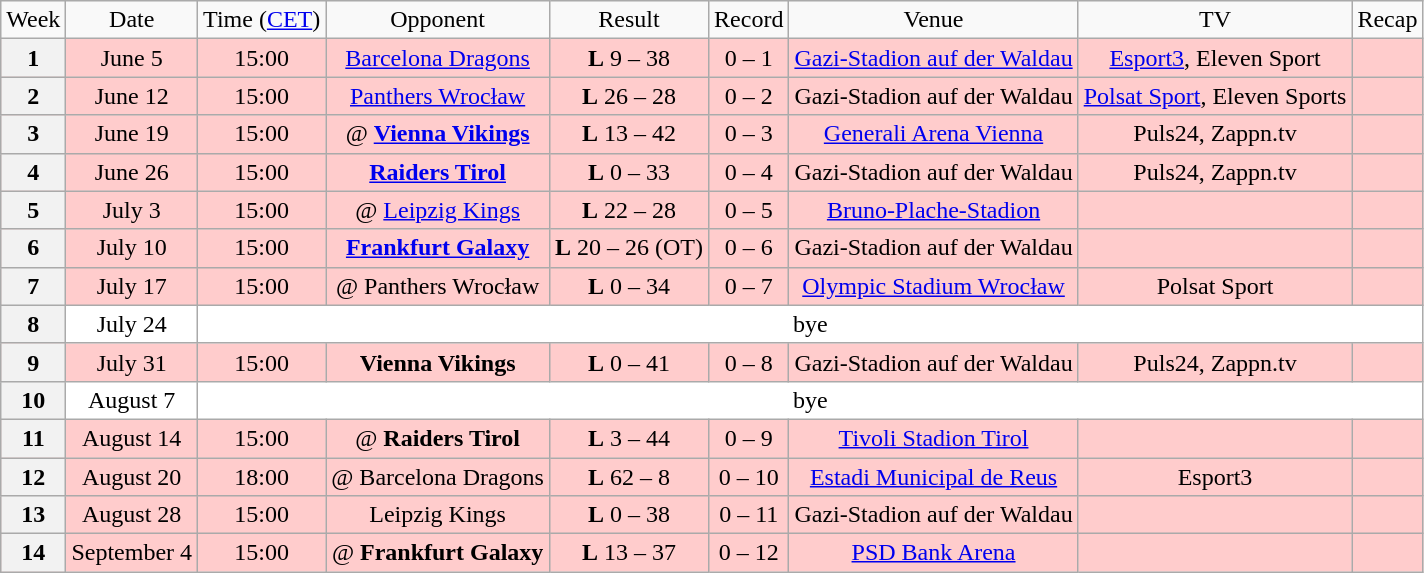<table class="wikitable" style="text-align:center">
<tr>
<td>Week</td>
<td>Date</td>
<td>Time (<a href='#'>CET</a>)</td>
<td>Opponent</td>
<td>Result</td>
<td>Record</td>
<td>Venue</td>
<td>TV</td>
<td>Recap</td>
</tr>
<tr style="background:#fcc">
<th>1</th>
<td>June 5</td>
<td>15:00</td>
<td><a href='#'>Barcelona Dragons</a></td>
<td><strong>L</strong> 9 – 38</td>
<td>0 – 1</td>
<td><a href='#'>Gazi-Stadion auf der Waldau</a></td>
<td><a href='#'>Esport3</a>, Eleven Sport</td>
<td></td>
</tr>
<tr style="background:#fcc">
<th>2</th>
<td>June 12</td>
<td>15:00</td>
<td><a href='#'>Panthers Wrocław</a></td>
<td><strong>L</strong> 26 – 28</td>
<td>0 – 2</td>
<td>Gazi-Stadion auf der Waldau</td>
<td><a href='#'>Polsat Sport</a>, Eleven Sports</td>
<td></td>
</tr>
<tr style="background:#fcc">
<th>3</th>
<td>June 19</td>
<td>15:00</td>
<td>@ <strong><a href='#'>Vienna Vikings</a></strong></td>
<td><strong>L</strong> 13 – 42</td>
<td>0 – 3</td>
<td><a href='#'>Generali Arena Vienna</a></td>
<td>Puls24, Zappn.tv</td>
<td></td>
</tr>
<tr style="background:#fcc">
<th>4</th>
<td>June 26</td>
<td>15:00</td>
<td><strong><a href='#'>Raiders Tirol</a></strong></td>
<td><strong>L</strong> 0 – 33</td>
<td>0 – 4</td>
<td>Gazi-Stadion auf der Waldau</td>
<td>Puls24, Zappn.tv</td>
<td></td>
</tr>
<tr style="background:#fcc">
<th>5</th>
<td>July 3</td>
<td>15:00</td>
<td>@ <a href='#'>Leipzig Kings</a></td>
<td><strong>L</strong> 22 – 28</td>
<td>0 – 5</td>
<td><a href='#'>Bruno-Plache-Stadion</a></td>
<td></td>
<td></td>
</tr>
<tr style="background:#fcc">
<th>6</th>
<td>July 10</td>
<td>15:00</td>
<td><strong><a href='#'>Frankfurt Galaxy</a></strong></td>
<td><strong>L</strong> 20 – 26 (OT)</td>
<td>0 – 6</td>
<td>Gazi-Stadion auf der Waldau</td>
<td></td>
<td></td>
</tr>
<tr style="background:#fcc">
<th>7</th>
<td>July 17</td>
<td>15:00</td>
<td>@ Panthers Wrocław</td>
<td><strong>L</strong> 0 – 34</td>
<td>0 – 7</td>
<td><a href='#'>Olympic Stadium Wrocław</a></td>
<td>Polsat Sport</td>
<td></td>
</tr>
<tr style="background:#fff">
<th>8</th>
<td>July 24</td>
<td colspan="7">bye</td>
</tr>
<tr style="background:#fcc">
<th>9</th>
<td>July 31</td>
<td>15:00</td>
<td><strong>Vienna Vikings</strong></td>
<td><strong>L</strong> 0 – 41</td>
<td>0 – 8</td>
<td>Gazi-Stadion auf der Waldau</td>
<td>Puls24, Zappn.tv</td>
<td></td>
</tr>
<tr style="background:#fff">
<th>10</th>
<td>August 7</td>
<td colspan="7">bye</td>
</tr>
<tr style="background:#fcc">
<th>11</th>
<td>August 14</td>
<td>15:00</td>
<td>@ <strong>Raiders Tirol</strong></td>
<td><strong>L</strong> 3 – 44</td>
<td>0 – 9</td>
<td><a href='#'>Tivoli Stadion Tirol</a></td>
<td></td>
<td></td>
</tr>
<tr style="background:#fcc">
<th>12</th>
<td>August 20</td>
<td>18:00</td>
<td>@ Barcelona Dragons</td>
<td><strong>L</strong> 62 – 8</td>
<td>0 – 10</td>
<td><a href='#'>Estadi Municipal de Reus</a></td>
<td>Esport3</td>
<td></td>
</tr>
<tr style="background:#fcc">
<th>13</th>
<td>August 28</td>
<td>15:00</td>
<td>Leipzig Kings</td>
<td><strong>L</strong> 0 – 38</td>
<td>0 – 11</td>
<td>Gazi-Stadion auf der Waldau</td>
<td></td>
<td></td>
</tr>
<tr style="background:#fcc">
<th>14</th>
<td>September 4</td>
<td>15:00</td>
<td>@ <strong>Frankfurt Galaxy</strong></td>
<td><strong>L</strong> 13 – 37</td>
<td>0 – 12</td>
<td><a href='#'>PSD Bank Arena</a></td>
<td></td>
<td></td>
</tr>
</table>
